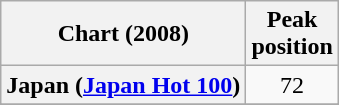<table class="wikitable sortable plainrowheaders" style="text-align:center">
<tr>
<th>Chart (2008)</th>
<th>Peak <br>position</th>
</tr>
<tr>
<th scope="row">Japan (<a href='#'>Japan Hot 100</a>)</th>
<td>72</td>
</tr>
<tr>
</tr>
<tr>
</tr>
</table>
